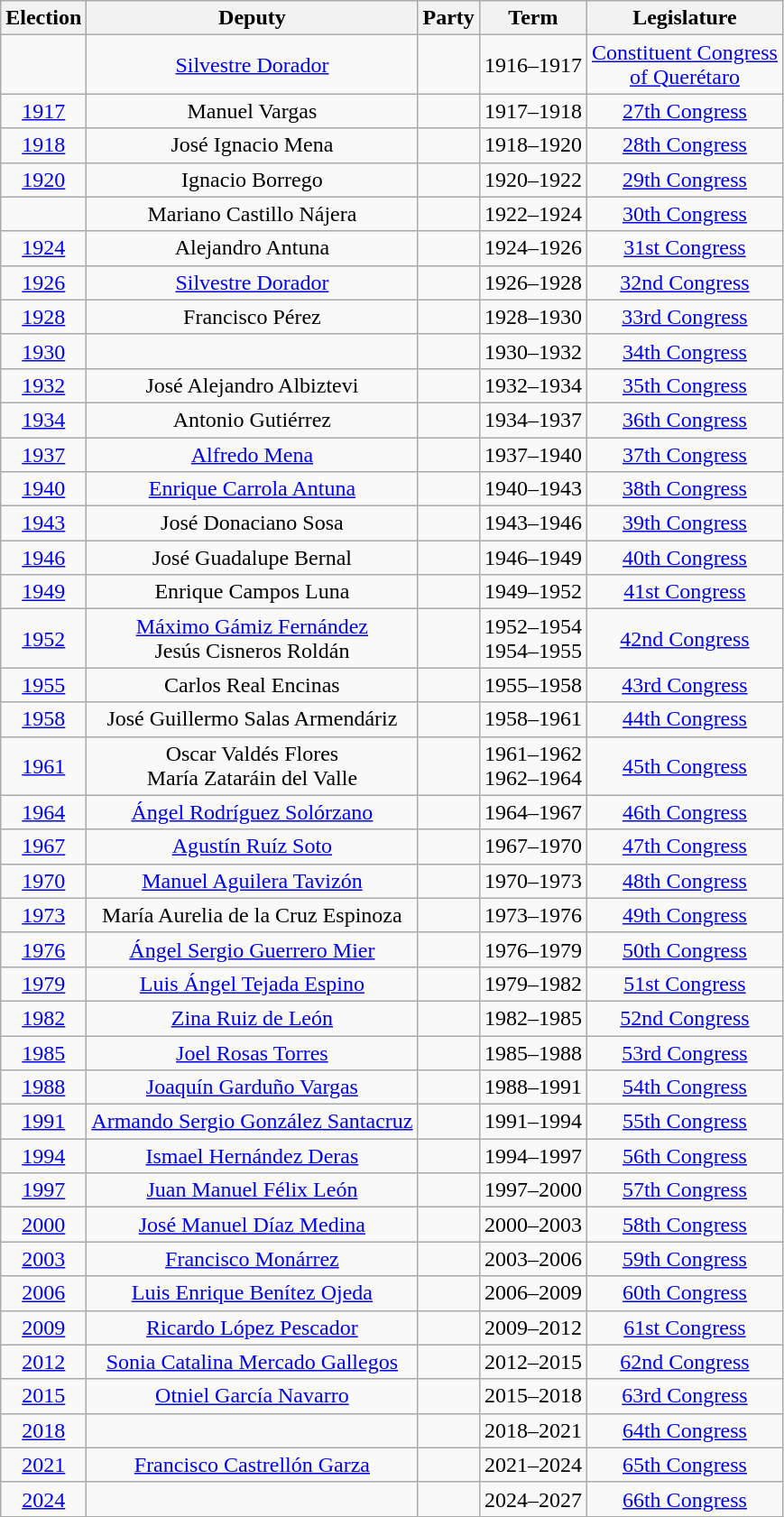<table class="wikitable sortable" style="text-align: center">
<tr>
<th>Election</th>
<th class="unsortable">Deputy</th>
<th class="unsortable">Party</th>
<th class="unsortable">Term</th>
<th class="unsortable">Legislature</th>
</tr>
<tr>
<td></td>
<td><a href='#'>Silvestre Dorador</a></td>
<td></td>
<td>1916–1917</td>
<td><a href='#'>Constituent Congress<br>of Querétaro</a></td>
</tr>
<tr>
<td><a href='#'>1917</a></td>
<td>Manuel Vargas</td>
<td></td>
<td>1917–1918</td>
<td><a href='#'>27th Congress</a></td>
</tr>
<tr>
<td><a href='#'>1918</a></td>
<td>José Ignacio Mena</td>
<td></td>
<td>1918–1920</td>
<td><a href='#'>28th Congress</a></td>
</tr>
<tr>
<td><a href='#'>1920</a></td>
<td>Ignacio Borrego</td>
<td></td>
<td>1920–1922</td>
<td><a href='#'>29th Congress</a></td>
</tr>
<tr>
<td></td>
<td>Mariano Castillo Nájera</td>
<td></td>
<td>1922–1924</td>
<td><a href='#'>30th Congress</a></td>
</tr>
<tr>
<td><a href='#'>1924</a></td>
<td>Alejandro Antuna</td>
<td></td>
<td>1924–1926</td>
<td><a href='#'>31st Congress</a></td>
</tr>
<tr>
<td><a href='#'>1926</a></td>
<td><a href='#'>Silvestre Dorador</a></td>
<td></td>
<td>1926–1928</td>
<td><a href='#'>32nd Congress</a></td>
</tr>
<tr>
<td><a href='#'>1928</a></td>
<td>Francisco Pérez</td>
<td></td>
<td>1928–1930</td>
<td><a href='#'>33rd Congress</a></td>
</tr>
<tr>
<td><a href='#'>1930</a></td>
<td></td>
<td></td>
<td>1930–1932</td>
<td><a href='#'>34th Congress</a></td>
</tr>
<tr>
<td><a href='#'>1932</a></td>
<td>José Alejandro Albiztevi</td>
<td></td>
<td>1932–1934</td>
<td><a href='#'>35th Congress</a></td>
</tr>
<tr>
<td><a href='#'>1934</a></td>
<td>Antonio Gutiérrez</td>
<td></td>
<td>1934–1937</td>
<td><a href='#'>36th Congress</a></td>
</tr>
<tr>
<td><a href='#'>1937</a></td>
<td><a href='#'>Alfredo Mena</a></td>
<td></td>
<td>1937–1940</td>
<td><a href='#'>37th Congress</a></td>
</tr>
<tr>
<td><a href='#'>1940</a></td>
<td><a href='#'>Enrique Carrola Antuna</a></td>
<td></td>
<td>1940–1943</td>
<td><a href='#'>38th Congress</a></td>
</tr>
<tr>
<td><a href='#'>1943</a></td>
<td>José Donaciano Sosa</td>
<td></td>
<td>1943–1946</td>
<td><a href='#'>39th Congress</a></td>
</tr>
<tr>
<td><a href='#'>1946</a></td>
<td>José Guadalupe Bernal</td>
<td></td>
<td>1946–1949</td>
<td><a href='#'>40th Congress</a></td>
</tr>
<tr>
<td><a href='#'>1949</a></td>
<td>Enrique Campos Luna</td>
<td></td>
<td>1949–1952</td>
<td><a href='#'>41st Congress</a></td>
</tr>
<tr>
<td><a href='#'>1952</a></td>
<td><a href='#'>Máximo Gámiz Fernández</a><br> Jesús Cisneros Roldán</td>
<td></td>
<td>1952–1954<br>1954–1955</td>
<td><a href='#'>42nd Congress</a></td>
</tr>
<tr>
<td><a href='#'>1955</a></td>
<td>Carlos Real Encinas</td>
<td></td>
<td>1955–1958</td>
<td><a href='#'>43rd Congress</a></td>
</tr>
<tr>
<td><a href='#'>1958</a></td>
<td>José Guillermo Salas Armendáriz</td>
<td></td>
<td>1958–1961</td>
<td><a href='#'>44th Congress</a></td>
</tr>
<tr>
<td><a href='#'>1961</a></td>
<td>Oscar Valdés Flores<br>María Zataráin del Valle</td>
<td></td>
<td>1961–1962<br>1962–1964</td>
<td><a href='#'>45th Congress</a></td>
</tr>
<tr>
<td><a href='#'>1964</a></td>
<td><a href='#'>Ángel Rodríguez Solórzano</a></td>
<td></td>
<td>1964–1967</td>
<td><a href='#'>46th Congress</a></td>
</tr>
<tr>
<td><a href='#'>1967</a></td>
<td><a href='#'>Agustín Ruíz Soto</a></td>
<td></td>
<td>1967–1970</td>
<td><a href='#'>47th Congress</a></td>
</tr>
<tr>
<td><a href='#'>1970</a></td>
<td><a href='#'>Manuel Aguilera Tavizón</a></td>
<td></td>
<td>1970–1973</td>
<td><a href='#'>48th Congress</a></td>
</tr>
<tr>
<td><a href='#'>1973</a></td>
<td>María Aurelia de la Cruz Espinoza</td>
<td></td>
<td>1973–1976</td>
<td><a href='#'>49th Congress</a></td>
</tr>
<tr>
<td><a href='#'>1976</a></td>
<td><a href='#'>Ángel Sergio Guerrero Mier</a></td>
<td></td>
<td>1976–1979</td>
<td><a href='#'>50th Congress</a></td>
</tr>
<tr>
<td><a href='#'>1979</a></td>
<td><a href='#'>Luis Ángel Tejada Espino</a></td>
<td></td>
<td>1979–1982</td>
<td><a href='#'>51st Congress</a></td>
</tr>
<tr>
<td><a href='#'>1982</a></td>
<td><a href='#'>Zina Ruiz de León</a></td>
<td></td>
<td>1982–1985</td>
<td><a href='#'>52nd Congress</a></td>
</tr>
<tr>
<td><a href='#'>1985</a></td>
<td><a href='#'>Joel Rosas Torres</a></td>
<td></td>
<td>1985–1988</td>
<td><a href='#'>53rd Congress</a></td>
</tr>
<tr>
<td><a href='#'>1988</a></td>
<td><a href='#'>Joaquín Garduño Vargas</a></td>
<td></td>
<td>1988–1991</td>
<td><a href='#'>54th Congress</a></td>
</tr>
<tr>
<td><a href='#'>1991</a></td>
<td><a href='#'>Armando Sergio González Santacruz</a></td>
<td></td>
<td>1991–1994</td>
<td><a href='#'>55th Congress</a></td>
</tr>
<tr>
<td><a href='#'>1994</a></td>
<td><a href='#'>Ismael Hernández Deras</a></td>
<td></td>
<td>1994–1997</td>
<td><a href='#'>56th Congress</a></td>
</tr>
<tr>
<td><a href='#'>1997</a></td>
<td><a href='#'>Juan Manuel Félix León</a></td>
<td></td>
<td>1997–2000</td>
<td><a href='#'>57th Congress</a></td>
</tr>
<tr>
<td><a href='#'>2000</a></td>
<td><a href='#'>José Manuel Díaz Medina</a></td>
<td></td>
<td>2000–2003</td>
<td><a href='#'>58th Congress</a></td>
</tr>
<tr>
<td><a href='#'>2003</a></td>
<td><a href='#'>Francisco Monárrez</a></td>
<td></td>
<td>2003–2006</td>
<td><a href='#'>59th Congress</a></td>
</tr>
<tr>
<td><a href='#'>2006</a></td>
<td><a href='#'>Luis Enrique Benítez Ojeda</a></td>
<td></td>
<td>2006–2009</td>
<td><a href='#'>60th Congress</a></td>
</tr>
<tr>
<td><a href='#'>2009</a></td>
<td><a href='#'>Ricardo López Pescador</a></td>
<td></td>
<td>2009–2012</td>
<td><a href='#'>61st Congress</a></td>
</tr>
<tr>
<td><a href='#'>2012</a></td>
<td><a href='#'>Sonia Catalina Mercado Gallegos</a></td>
<td></td>
<td>2012–2015</td>
<td><a href='#'>62nd Congress</a></td>
</tr>
<tr>
<td><a href='#'>2015</a></td>
<td><a href='#'>Otniel García Navarro</a></td>
<td> </td>
<td>2015–2018</td>
<td><a href='#'>63rd Congress</a></td>
</tr>
<tr>
<td><a href='#'>2018</a></td>
<td></td>
<td></td>
<td>2018–2021</td>
<td><a href='#'>64th Congress</a></td>
</tr>
<tr>
<td><a href='#'>2021</a></td>
<td><a href='#'>Francisco Castrellón Garza</a></td>
<td></td>
<td>2021–2024</td>
<td><a href='#'>65th Congress</a></td>
</tr>
<tr>
<td><a href='#'>2024</a></td>
<td></td>
<td></td>
<td>2024–2027</td>
<td><a href='#'>66th Congress</a></td>
</tr>
</table>
